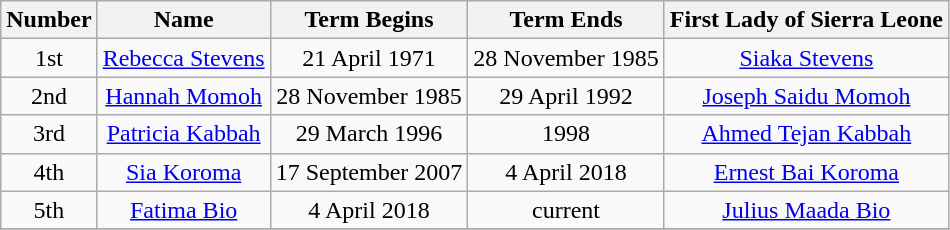<table class="wikitable" style="text-align:center">
<tr>
<th>Number</th>
<th>Name</th>
<th>Term Begins</th>
<th>Term Ends</th>
<th>First Lady of Sierra Leone</th>
</tr>
<tr>
<td>1st</td>
<td><a href='#'>Rebecca Stevens</a></td>
<td>21 April 1971</td>
<td>28 November 1985</td>
<td><a href='#'>Siaka Stevens</a></td>
</tr>
<tr>
<td>2nd</td>
<td><a href='#'>Hannah Momoh</a></td>
<td>28 November 1985</td>
<td>29 April 1992</td>
<td><a href='#'>Joseph Saidu Momoh</a></td>
</tr>
<tr>
<td>3rd</td>
<td><a href='#'>Patricia Kabbah</a></td>
<td>29 March 1996</td>
<td>1998</td>
<td><a href='#'>Ahmed Tejan Kabbah</a></td>
</tr>
<tr>
<td>4th</td>
<td><a href='#'>Sia Koroma</a></td>
<td>17 September 2007</td>
<td>4 April 2018</td>
<td><a href='#'>Ernest Bai Koroma</a></td>
</tr>
<tr>
<td>5th</td>
<td><a href='#'>Fatima Bio</a></td>
<td>4 April 2018</td>
<td>current</td>
<td><a href='#'>Julius Maada Bio</a></td>
</tr>
<tr>
</tr>
</table>
